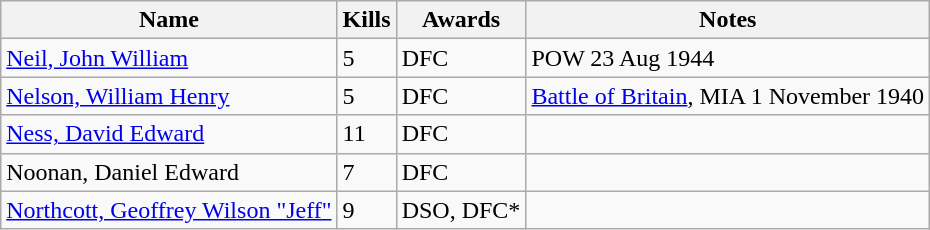<table class=wikitable>
<tr>
<th>Name</th>
<th>Kills</th>
<th>Awards</th>
<th>Notes</th>
</tr>
<tr>
<td><a href='#'>Neil, John William</a></td>
<td>5</td>
<td>DFC</td>
<td>POW 23 Aug 1944</td>
</tr>
<tr>
<td><a href='#'>Nelson, William Henry</a></td>
<td>5</td>
<td>DFC</td>
<td><a href='#'>Battle of Britain</a>, MIA 1 November 1940</td>
</tr>
<tr>
<td><a href='#'>Ness, David Edward</a></td>
<td>11</td>
<td>DFC</td>
<td></td>
</tr>
<tr>
<td>Noonan, Daniel Edward</td>
<td>7</td>
<td>DFC</td>
<td></td>
</tr>
<tr>
<td><a href='#'>Northcott, Geoffrey Wilson "Jeff"</a></td>
<td>9</td>
<td>DSO, DFC*</td>
<td></td>
</tr>
</table>
